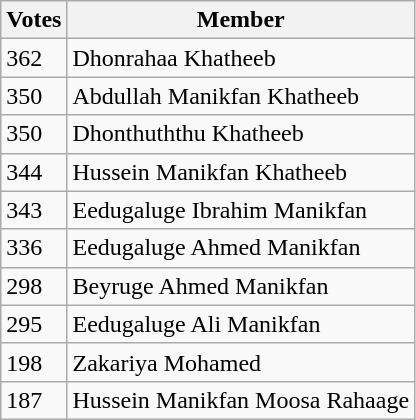<table class="wikitable sortable">
<tr>
<th>Votes</th>
<th>Member</th>
</tr>
<tr>
<td>362</td>
<td>Dhonrahaa Khatheeb</td>
</tr>
<tr>
<td>350</td>
<td>Abdullah Manikfan Khatheeb</td>
</tr>
<tr>
<td>350</td>
<td>Dhonthuththu Khatheeb</td>
</tr>
<tr>
<td>344</td>
<td>Hussein Manikfan Khatheeb</td>
</tr>
<tr>
<td>343</td>
<td>Eedugaluge Ibrahim Manikfan</td>
</tr>
<tr>
<td>336</td>
<td>Eedugaluge Ahmed Manikfan</td>
</tr>
<tr>
<td>298</td>
<td>Beyruge Ahmed Manikfan</td>
</tr>
<tr>
<td>295</td>
<td>Eedugaluge Ali Manikfan</td>
</tr>
<tr>
<td>198</td>
<td>Zakariya Mohamed</td>
</tr>
<tr>
<td>187</td>
<td>Hussein Manikfan Moosa Rahaage</td>
</tr>
</table>
